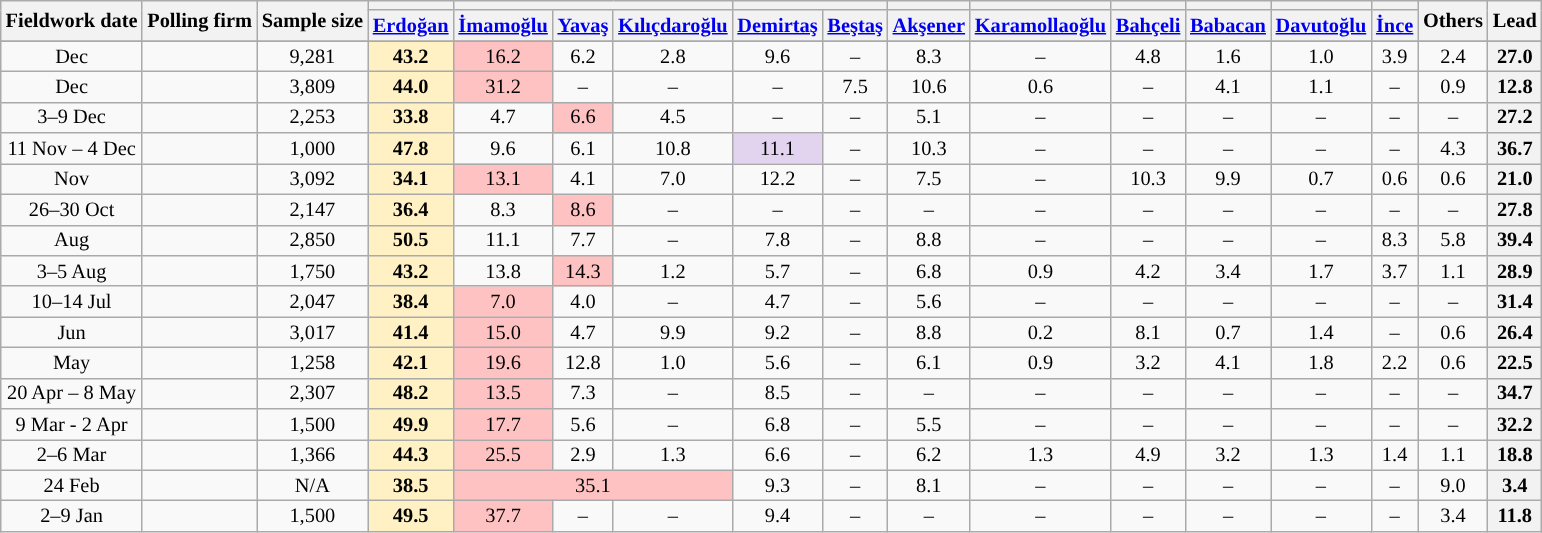<table class="wikitable mw-datatable mw-collapsible mw-collapsed" style="text-align:center; font-size:85%; line-height:14px;">
<tr>
<th rowspan="2">Fieldwork date</th>
<th rowspan="2">Polling firm</th>
<th rowspan="2">Sample size</th>
<th style="background:"></th>
<th colspan="3" style="background:"></th>
<th colspan="2" style="background:"></th>
<th style="background:"></th>
<th style="background:"></th>
<th style="background:"></th>
<th style="background:"></th>
<th style="background:"></th>
<th style="background:"></th>
<th rowspan="2">Others</th>
<th rowspan="2">Lead</th>
</tr>
<tr>
<th><a href='#'>Erdoğan</a><br></th>
<th><a href='#'>İmamoğlu</a><br></th>
<th><a href='#'>Yavaş</a><br></th>
<th><a href='#'>Kılıçdaroğlu</a><br></th>
<th><a href='#'>Demirtaş</a><br></th>
<th><a href='#'>Beştaş</a><br></th>
<th><a href='#'>Akşener</a><br></th>
<th><a href='#'>Karamollaoğlu</a><br></th>
<th><a href='#'>Bahçeli</a><br></th>
<th><a href='#'>Babacan</a><br></th>
<th><a href='#'>Davutoğlu</a><br></th>
<th><a href='#'>İnce</a><br></th>
</tr>
<tr>
</tr>
<tr>
<td>Dec</td>
<td></td>
<td>9,281</td>
<td style="background:#FFF1C4"><strong>43.2</strong></td>
<td style="background:#FFC2C2">16.2</td>
<td>6.2</td>
<td>2.8</td>
<td>9.6</td>
<td>–</td>
<td>8.3</td>
<td>–</td>
<td>4.8</td>
<td>1.6</td>
<td>1.0</td>
<td>3.9</td>
<td>2.4</td>
<th style="background:">27.0</th>
</tr>
<tr>
<td>Dec</td>
<td></td>
<td>3,809</td>
<td style="background:#FFF1C4"><strong>44.0</strong></td>
<td style="background:#FFC2C2">31.2</td>
<td>–</td>
<td>–</td>
<td>–</td>
<td>7.5</td>
<td>10.6</td>
<td>0.6</td>
<td>–</td>
<td>4.1</td>
<td>1.1</td>
<td>–</td>
<td>0.9</td>
<th style="background:">12.8</th>
</tr>
<tr>
<td>3–9 Dec</td>
<td></td>
<td>2,253</td>
<td style="background:#FFF1C4"><strong>33.8</strong></td>
<td>4.7</td>
<td style="background:#FFC2C2">6.6</td>
<td>4.5</td>
<td>–</td>
<td>–</td>
<td>5.1</td>
<td>–</td>
<td>–</td>
<td>–</td>
<td>–</td>
<td>–</td>
<td>–</td>
<th style="background:">27.2</th>
</tr>
<tr>
<td>11 Nov – 4 Dec</td>
<td></td>
<td>1,000</td>
<td style="background:#FFF1C4"><strong>47.8</strong></td>
<td>9.6</td>
<td>6.1</td>
<td>10.8</td>
<td style="background:#E2D3EE">11.1</td>
<td>–</td>
<td>10.3</td>
<td>–</td>
<td>–</td>
<td>–</td>
<td>–</td>
<td>–</td>
<td>4.3</td>
<th style="background:">36.7</th>
</tr>
<tr>
<td>Nov</td>
<td></td>
<td>3,092</td>
<td style="background:#FFF1C4"><strong>34.1</strong></td>
<td style="background:#FFC2C2">13.1</td>
<td>4.1</td>
<td>7.0</td>
<td>12.2</td>
<td>–</td>
<td>7.5</td>
<td>–</td>
<td>10.3</td>
<td>9.9</td>
<td>0.7</td>
<td>0.6</td>
<td>0.6</td>
<th style="background:">21.0</th>
</tr>
<tr>
<td>26–30 Oct</td>
<td></td>
<td>2,147</td>
<td style="background:#FFF1C4"><strong>36.4</strong></td>
<td>8.3</td>
<td style="background:#FFC2C2">8.6</td>
<td>–</td>
<td>–</td>
<td>–</td>
<td>–</td>
<td>–</td>
<td>–</td>
<td>–</td>
<td>–</td>
<td>–</td>
<td>–</td>
<th style="background:">27.8</th>
</tr>
<tr>
<td>Aug</td>
<td></td>
<td>2,850</td>
<td style="background:#FFF1C4"><strong>50.5</strong></td>
<td>11.1</td>
<td>7.7</td>
<td>–</td>
<td>7.8</td>
<td>–</td>
<td>8.8</td>
<td>–</td>
<td>–</td>
<td>–</td>
<td>–</td>
<td>8.3</td>
<td>5.8</td>
<th style="background:">39.4</th>
</tr>
<tr>
<td>3–5 Aug</td>
<td></td>
<td>1,750</td>
<td style="background:#FFF1C4"><strong>43.2</strong></td>
<td>13.8</td>
<td style="background:#FFC2C2">14.3</td>
<td>1.2</td>
<td>5.7</td>
<td>–</td>
<td>6.8</td>
<td>0.9</td>
<td>4.2</td>
<td>3.4</td>
<td>1.7</td>
<td>3.7</td>
<td>1.1</td>
<th style="background:">28.9</th>
</tr>
<tr>
<td>10–14 Jul</td>
<td></td>
<td>2,047</td>
<td style="background:#FFF1C4"><strong>38.4</strong></td>
<td style="background:#FFC2C2">7.0</td>
<td>4.0</td>
<td>–</td>
<td>4.7</td>
<td>–</td>
<td>5.6</td>
<td>–</td>
<td>–</td>
<td>–</td>
<td>–</td>
<td>–</td>
<td>–</td>
<th style="background:">31.4</th>
</tr>
<tr>
<td>Jun</td>
<td></td>
<td>3,017</td>
<td style="background:#FFF1C4"><strong>41.4</strong></td>
<td style="background:#FFC2C2">15.0</td>
<td>4.7</td>
<td>9.9</td>
<td>9.2</td>
<td>–</td>
<td>8.8</td>
<td>0.2</td>
<td>8.1</td>
<td>0.7</td>
<td>1.4</td>
<td>–</td>
<td>0.6</td>
<th style="background:">26.4</th>
</tr>
<tr>
<td>May</td>
<td></td>
<td>1,258</td>
<td style="background:#FFF1C4"><strong>42.1</strong></td>
<td style="background:#FFC2C2">19.6</td>
<td>12.8</td>
<td>1.0</td>
<td>5.6</td>
<td>–</td>
<td>6.1</td>
<td>0.9</td>
<td>3.2</td>
<td>4.1</td>
<td>1.8</td>
<td>2.2</td>
<td>0.6</td>
<th style="background:">22.5</th>
</tr>
<tr>
<td>20 Apr – 8 May</td>
<td></td>
<td>2,307</td>
<td style="background:#FFF1C4"><strong>48.2</strong></td>
<td style="background:#FFC2C2">13.5</td>
<td>7.3</td>
<td>–</td>
<td>8.5</td>
<td>–</td>
<td>–</td>
<td>–</td>
<td>–</td>
<td>–</td>
<td>–</td>
<td>–</td>
<td>–</td>
<th style="background:">34.7</th>
</tr>
<tr>
<td>9 Mar - 2 Apr</td>
<td></td>
<td>1,500</td>
<td style="background:#FFF1C4"><strong>49.9</strong></td>
<td style="background:#FFC2C2">17.7</td>
<td>5.6</td>
<td>–</td>
<td>6.8</td>
<td>–</td>
<td>5.5</td>
<td>–</td>
<td>–</td>
<td>–</td>
<td>–</td>
<td>–</td>
<td>–</td>
<th style="background:">32.2</th>
</tr>
<tr>
<td data-sort-value="2020-03-06">2–6 Mar</td>
<td></td>
<td>1,366</td>
<td style="background:#FFF1C4"><strong>44.3</strong></td>
<td style="background:#FFC2C2">25.5</td>
<td>2.9</td>
<td>1.3</td>
<td>6.6</td>
<td>–</td>
<td>6.2</td>
<td>1.3</td>
<td>4.9</td>
<td>3.2</td>
<td>1.3</td>
<td>1.4</td>
<td>1.1</td>
<th style="background:">18.8</th>
</tr>
<tr>
<td data-sort-value="2020-02-24">24 Feb</td>
<td></td>
<td>N/A</td>
<td style="background:#FFF1C4"><strong>38.5</strong></td>
<td colspan="3" style="background:#FFC2C2">35.1</td>
<td>9.3</td>
<td>–</td>
<td>8.1</td>
<td>–</td>
<td>–</td>
<td>–</td>
<td>–</td>
<td>–</td>
<td>9.0</td>
<th style="background:">3.4</th>
</tr>
<tr>
<td data-sort-value="2020-01-13">2–9 Jan</td>
<td></td>
<td>1,500</td>
<td style="background:#FFF1C4"><strong>49.5</strong></td>
<td style="background:#FFC2C2">37.7</td>
<td>–</td>
<td>–</td>
<td>9.4</td>
<td>–</td>
<td>–</td>
<td>–</td>
<td>–</td>
<td>–</td>
<td>–</td>
<td>–</td>
<td>3.4</td>
<th style="background:">11.8</th>
</tr>
</table>
